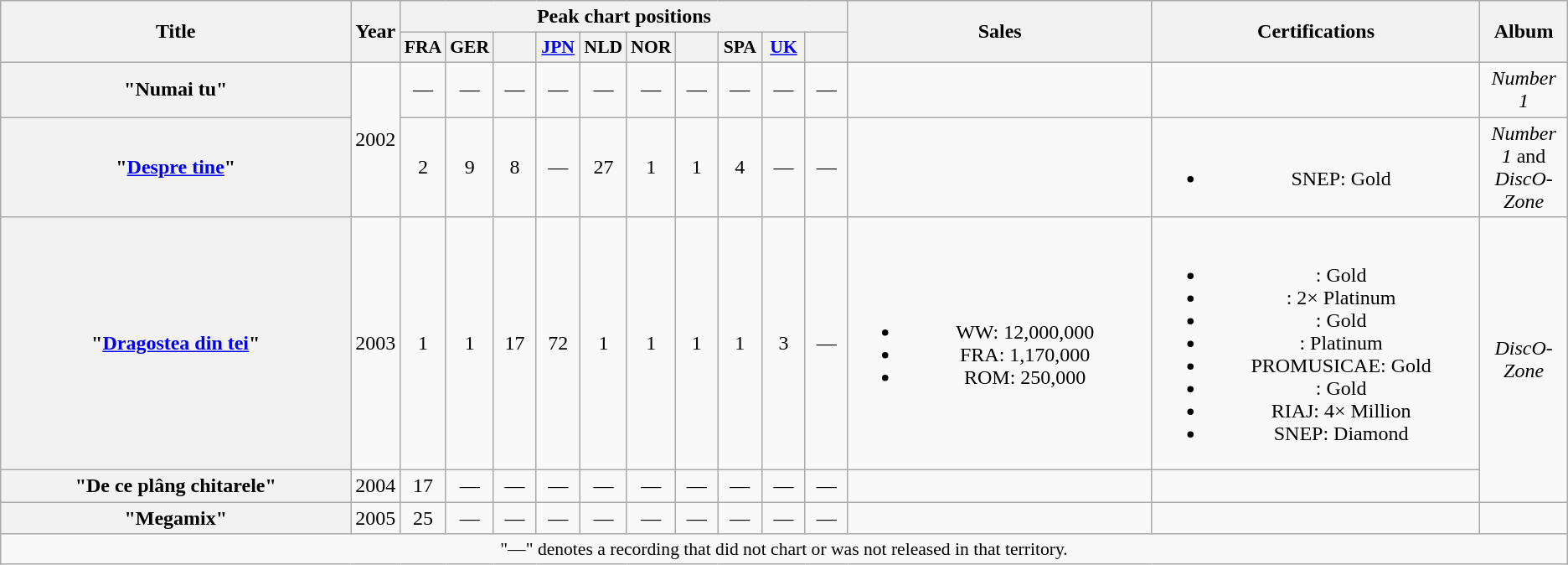<table class="wikitable plainrowheaders" style="text-align:center;">
<tr>
<th scope="col" rowspan="2" style="width:19em;">Title</th>
<th scope="col" rowspan="2" style="width:1em;">Year</th>
<th scope="col" colspan="10">Peak chart positions</th>
<th scope="col" rowspan="2" style="width:16em;">Sales</th>
<th scope="col" rowspan="2" style="width:17em;">Certifications</th>
<th scope="col" rowspan="2" style="width:4em;">Album</th>
</tr>
<tr>
<th scope="col" style="width:2em;font-size:90%;">FRA<br></th>
<th scope="col" style="width:2em;font-size:90%;">GER<br></th>
<th scope="col" style="width:2em;font-size:90%;"><a href='#'></a><br></th>
<th scope="col" style="width:2em;font-size:90%;"><a href='#'>JPN</a><br></th>
<th scope="col" style="width:2em;font-size:90%;">NLD<br></th>
<th scope="col" style="width:2em;font-size:90%;">NOR<br></th>
<th scope="col" style="width:2em;font-size:90%;"><a href='#'></a><br></th>
<th scope="col" style="width:2em;font-size:90%;">SPA<br></th>
<th scope="col" style="width:2em;font-size:90%;"><a href='#'>UK</a><br></th>
<th scope="col" style="width:2em;font-size:90%;"><a href='#'></a><br></th>
</tr>
<tr>
<th scope="row">"Numai tu"</th>
<td rowspan="2">2002</td>
<td>—</td>
<td>—</td>
<td>—</td>
<td>—</td>
<td>—</td>
<td>―</td>
<td>—</td>
<td>—</td>
<td>—</td>
<td>—</td>
<td></td>
<td></td>
<td><em>Number 1</em></td>
</tr>
<tr>
<th scope="row">"<a href='#'>Despre tine</a>"</th>
<td>2</td>
<td>9</td>
<td>8</td>
<td>―</td>
<td>27</td>
<td>1</td>
<td>1</td>
<td>4</td>
<td>—</td>
<td>—</td>
<td></td>
<td><br><ul><li>SNEP: Gold</li></ul></td>
<td><em>Number 1</em> and <em>DiscO-Zone</em></td>
</tr>
<tr>
<th scope="row">"<a href='#'>Dragostea din tei</a>"</th>
<td rowspan="1">2003</td>
<td>1</td>
<td>1</td>
<td>17</td>
<td>72</td>
<td>1</td>
<td>1</td>
<td>1</td>
<td>1</td>
<td>3</td>
<td>—</td>
<td><br><ul><li>WW: 12,000,000</li><li>FRA: 1,170,000</li><li>ROM: 250,000</li></ul></td>
<td><br><ul><li><a href='#'></a>: Gold</li><li><a href='#'></a>: 2× Platinum</li><li><a href='#'></a>: Gold</li><li><a href='#'></a>: Platinum</li><li>PROMUSICAE: Gold</li><li><a href='#'></a>: Gold</li><li>RIAJ: 4× Million</li><li>SNEP: Diamond</li></ul></td>
<td rowspan="2"><em>DiscO-Zone</em></td>
</tr>
<tr>
<th scope="row">"De ce plâng chitarele"</th>
<td rowspan="1">2004</td>
<td>17</td>
<td>—</td>
<td>—</td>
<td>—</td>
<td>—</td>
<td>―</td>
<td>—</td>
<td>—</td>
<td>—</td>
<td>—</td>
<td></td>
<td></td>
</tr>
<tr>
<th scope="row">"Megamix"</th>
<td rowspan="1">2005</td>
<td>25</td>
<td>—</td>
<td>—</td>
<td>—</td>
<td>—</td>
<td>―</td>
<td>—</td>
<td>—</td>
<td>—</td>
<td>—</td>
<td></td>
<td></td>
<td></td>
</tr>
<tr>
<td colspan="16" style="font-size:90%">"—" denotes a recording that did not chart or was not released in that territory.</td>
</tr>
</table>
